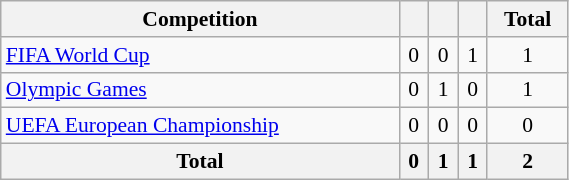<table class="wikitable" style="width:30%; font-size:90%; text-align:center;">
<tr>
<th>Competition</th>
<th></th>
<th></th>
<th></th>
<th>Total</th>
</tr>
<tr>
<td align=left><a href='#'>FIFA World Cup</a></td>
<td>0</td>
<td>0</td>
<td>1</td>
<td>1</td>
</tr>
<tr>
<td align="left"><a href='#'>Olympic Games</a></td>
<td>0</td>
<td>1</td>
<td>0</td>
<td>1</td>
</tr>
<tr>
<td align="left"><a href='#'>UEFA European Championship</a></td>
<td>0</td>
<td>0</td>
<td>0</td>
<td>0</td>
</tr>
<tr>
<th>Total</th>
<th>0</th>
<th>1</th>
<th>1</th>
<th>2</th>
</tr>
</table>
